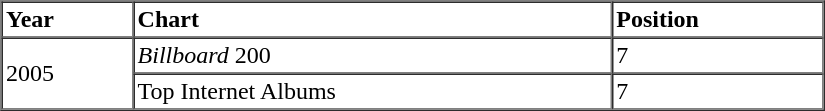<table border=1 cellspacing=0 cellpadding=2 width="550px">
<tr>
<th align="left">Year</th>
<th align="left">Chart</th>
<th align="left">Position</th>
</tr>
<tr>
<td align="left" rowspan="2">2005</td>
<td align="left"><em>Billboard</em> 200</td>
<td align="left">7</td>
</tr>
<tr>
<td align="left">Top Internet Albums</td>
<td align="left">7</td>
</tr>
<tr>
</tr>
</table>
